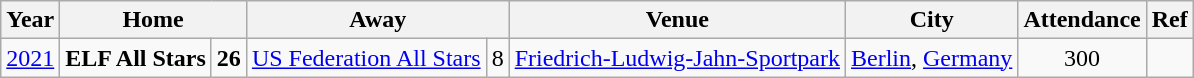<table class="wikitable" style="text-align:center;">
<tr>
<th>Year</th>
<th colspan="2">Home</th>
<th colspan="2">Away</th>
<th>Venue</th>
<th>City</th>
<th>Attendance</th>
<th>Ref</th>
</tr>
<tr style="text-align: center;">
<td><a href='#'>2021</a></td>
<td><strong>ELF All Stars</strong></td>
<td><strong>26</strong></td>
<td><a href='#'>US Federation All Stars</a></td>
<td>8</td>
<td><a href='#'>Friedrich-Ludwig-Jahn-Sportpark</a></td>
<td> <a href='#'>Berlin</a>, <a href='#'>Germany</a></td>
<td>300</td>
<td></td>
</tr>
</table>
